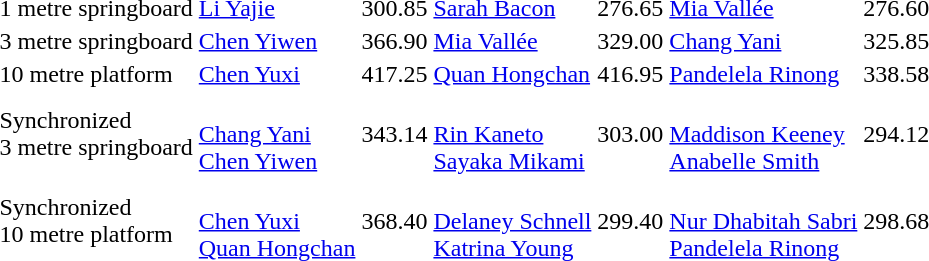<table>
<tr>
<td>1 metre springboard<br></td>
<td><a href='#'>Li Yajie</a><br></td>
<td>300.85</td>
<td><a href='#'>Sarah Bacon</a><br></td>
<td>276.65</td>
<td><a href='#'>Mia Vallée</a><br></td>
<td>276.60</td>
</tr>
<tr>
<td>3 metre springboard<br></td>
<td><a href='#'>Chen Yiwen</a><br></td>
<td>366.90</td>
<td><a href='#'>Mia Vallée</a><br></td>
<td>329.00</td>
<td><a href='#'>Chang Yani</a><br></td>
<td>325.85</td>
</tr>
<tr>
<td>10 metre platform<br></td>
<td><a href='#'>Chen Yuxi</a><br></td>
<td>417.25</td>
<td><a href='#'>Quan Hongchan</a><br></td>
<td>416.95</td>
<td><a href='#'>Pandelela Rinong</a><br></td>
<td>338.58</td>
</tr>
<tr>
<td>Synchronized<br>3 metre springboard<br></td>
<td><br><a href='#'>Chang Yani</a><br><a href='#'>Chen Yiwen</a></td>
<td>343.14</td>
<td><br><a href='#'>Rin Kaneto</a><br><a href='#'>Sayaka Mikami</a></td>
<td>303.00</td>
<td><br><a href='#'>Maddison Keeney</a><br><a href='#'>Anabelle Smith</a></td>
<td>294.12</td>
</tr>
<tr>
<td>Synchronized<br>10 metre platform<br></td>
<td><br><a href='#'>Chen Yuxi</a><br><a href='#'>Quan Hongchan</a></td>
<td>368.40</td>
<td><br><a href='#'>Delaney Schnell</a><br><a href='#'>Katrina Young</a></td>
<td>299.40</td>
<td><br><a href='#'>Nur Dhabitah Sabri</a><br><a href='#'>Pandelela Rinong</a></td>
<td>298.68</td>
</tr>
</table>
